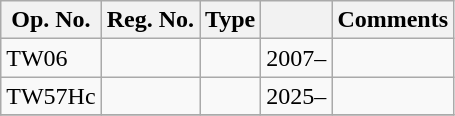<table class="wikitable">
<tr>
<th>Op. No.</th>
<th>Reg. No.</th>
<th>Type</th>
<th></th>
<th>Comments</th>
</tr>
<tr>
<td>TW06</td>
<td></td>
<td></td>
<td>2007–</td>
<td></td>
</tr>
<tr>
<td>TW57Hc</td>
<td></td>
<td></td>
<td>2025–</td>
<td></td>
</tr>
<tr>
</tr>
</table>
